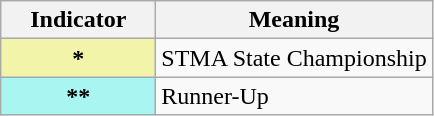<table class="wikitable" border="1"in>
<tr>
<th scope="col">Indicator</th>
<th scope="col">Meaning</th>
</tr>
<tr>
<th scope="row" style="background:#F2F5A9; width:6em;">*</th>
<td>STMA State Championship</td>
</tr>
<tr>
<th scope="row" style="background:#A9F5F2; width:6em;">**</th>
<td>Runner-Up</td>
</tr>
</table>
